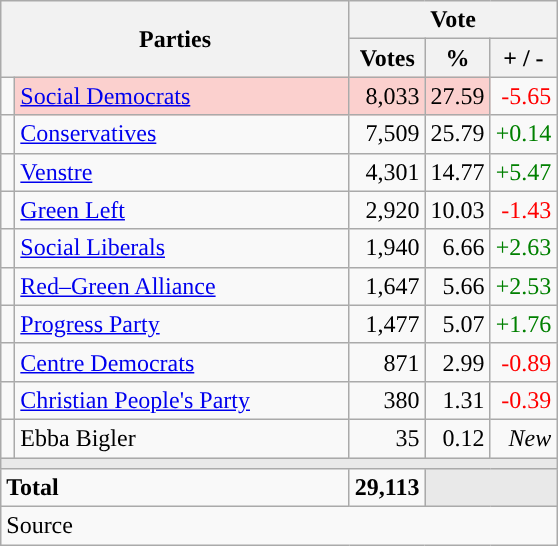<table class="wikitable" style="text-align:right;">
<tr>
<th style="text-align:centre;" rowspan="2" colspan="2" width="225">Parties</th>
<th colspan="3">Vote</th>
</tr>
<tr>
<th width="15">Votes</th>
<th width="15">%</th>
<th width="15">+ / -</th>
</tr>
<tr>
<td width="2" style="color:inherit;background:"></td>
<td bgcolor=#fbd0ce  align="left"><a href='#'>Social Democrats</a></td>
<td bgcolor=#fbd0ce>8,033</td>
<td bgcolor=#fbd0ce>27.59</td>
<td style=color:red;>-5.65</td>
</tr>
<tr>
<td width="2" style="color:inherit;background:"></td>
<td align="left"><a href='#'>Conservatives</a></td>
<td>7,509</td>
<td>25.79</td>
<td style=color:green;>+0.14</td>
</tr>
<tr>
<td width="2" style="color:inherit;background:"></td>
<td align="left"><a href='#'>Venstre</a></td>
<td>4,301</td>
<td>14.77</td>
<td style=color:green;>+5.47</td>
</tr>
<tr>
<td width="2" style="color:inherit;background:"></td>
<td align="left"><a href='#'>Green Left</a></td>
<td>2,920</td>
<td>10.03</td>
<td style=color:red;>-1.43</td>
</tr>
<tr>
<td width="2" style="color:inherit;background:"></td>
<td align="left"><a href='#'>Social Liberals</a></td>
<td>1,940</td>
<td>6.66</td>
<td style=color:green;>+2.63</td>
</tr>
<tr>
<td width="2" style="color:inherit;background:"></td>
<td align="left"><a href='#'>Red–Green Alliance</a></td>
<td>1,647</td>
<td>5.66</td>
<td style=color:green;>+2.53</td>
</tr>
<tr>
<td width="2" style="color:inherit;background:"></td>
<td align="left"><a href='#'>Progress Party</a></td>
<td>1,477</td>
<td>5.07</td>
<td style=color:green;>+1.76</td>
</tr>
<tr>
<td width="2" style="color:inherit;background:"></td>
<td align="left"><a href='#'>Centre Democrats</a></td>
<td>871</td>
<td>2.99</td>
<td style=color:red;>-0.89</td>
</tr>
<tr>
<td width="2" style="color:inherit;background:"></td>
<td align="left"><a href='#'>Christian People's Party</a></td>
<td>380</td>
<td>1.31</td>
<td style=color:red;>-0.39</td>
</tr>
<tr>
<td width="2" style="color:inherit;background:"></td>
<td align="left">Ebba Bigler</td>
<td>35</td>
<td>0.12</td>
<td><em>New</em></td>
</tr>
<tr>
<td colspan="7" bgcolor="#E9E9E9"></td>
</tr>
<tr>
<td align="left" colspan="2"><strong>Total</strong></td>
<td><strong>29,113</strong></td>
<td bgcolor="#E9E9E9" colspan="2"></td>
</tr>
<tr>
<td align="left" colspan="6">Source</td>
</tr>
</table>
